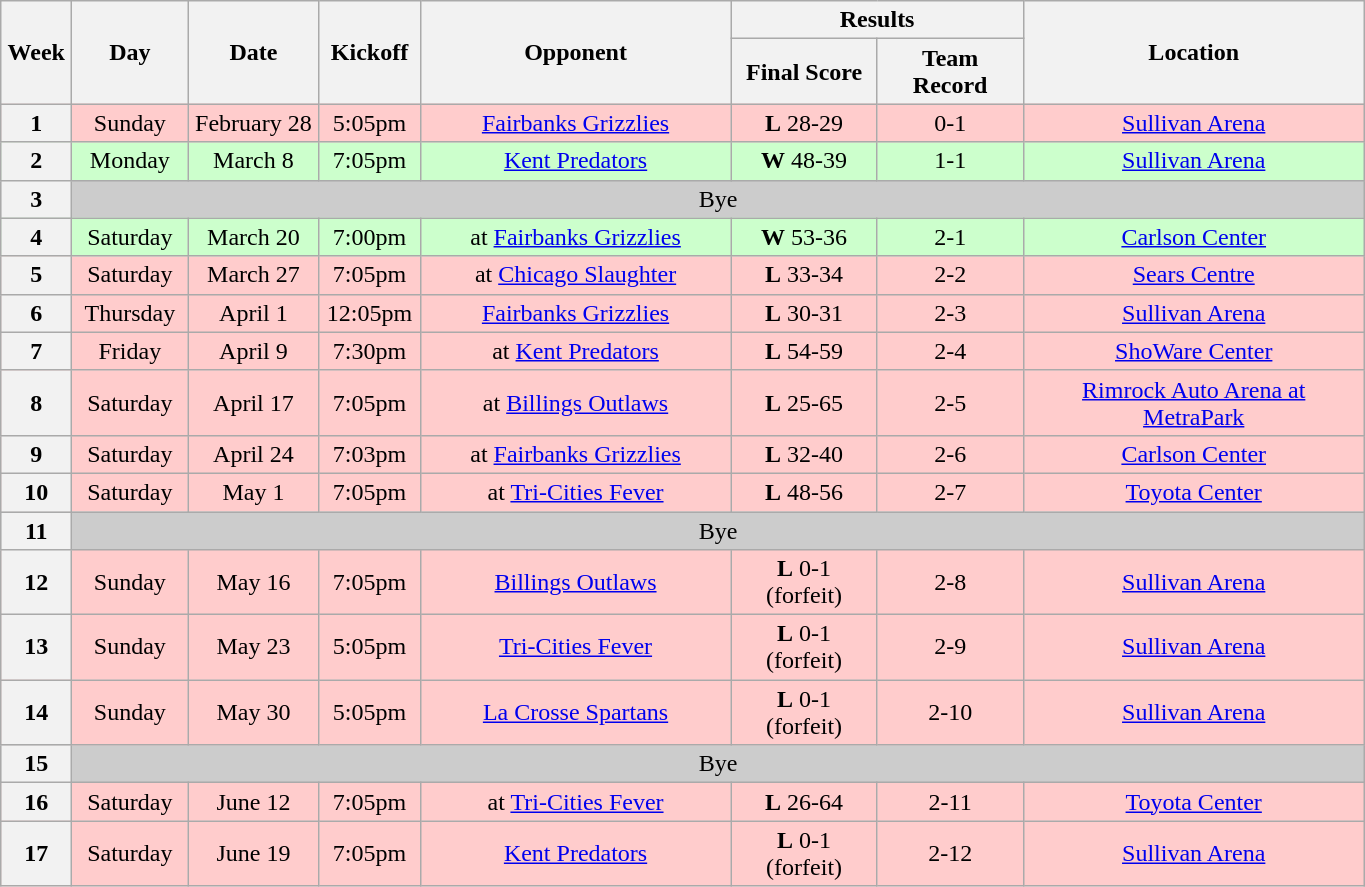<table class="wikitable">
<tr>
<th rowspan="2" width="40">Week</th>
<th rowspan="2" width="70">Day</th>
<th rowspan="2" width="80">Date</th>
<th rowspan="2" width="60">Kickoff</th>
<th rowspan="2" width="200">Opponent</th>
<th colspan="2" width="180">Results</th>
<th rowspan="2" width="220">Location</th>
</tr>
<tr>
<th width="90">Final Score</th>
<th width="90">Team Record</th>
</tr>
<tr align="center" bgcolor="#FFCCCC">
<th>1</th>
<td align="center">Sunday</td>
<td align="center">February 28</td>
<td align="center">5:05pm</td>
<td align="center"><a href='#'>Fairbanks Grizzlies</a></td>
<td align="center"><strong>L</strong> 28-29</td>
<td align="center">0-1</td>
<td align="center"><a href='#'>Sullivan Arena</a></td>
</tr>
<tr align="center" bgcolor="#CCFFCC">
<th>2</th>
<td align="center">Monday</td>
<td align="center">March 8</td>
<td align="center">7:05pm</td>
<td align="center"><a href='#'>Kent Predators</a></td>
<td align="center"><strong>W</strong> 48-39</td>
<td align="center">1-1</td>
<td align="center"><a href='#'>Sullivan Arena</a></td>
</tr>
<tr style="background: #CCCCCC;">
<th>3</th>
<td colSpan=7 align="center">Bye</td>
</tr>
<tr align="center" bgcolor="#CCFFCC">
<th>4</th>
<td align="center">Saturday</td>
<td align="center">March 20</td>
<td align="center">7:00pm</td>
<td align="center">at <a href='#'>Fairbanks Grizzlies</a></td>
<td align="center"><strong>W</strong> 53-36</td>
<td align="center">2-1</td>
<td align="center"><a href='#'>Carlson Center</a></td>
</tr>
<tr align="center" bgcolor="#FFCCCC">
<th>5</th>
<td align="center">Saturday</td>
<td align="center">March 27</td>
<td align="center">7:05pm</td>
<td align="center">at <a href='#'>Chicago Slaughter</a></td>
<td align="center"><strong>L</strong> 33-34</td>
<td align="center">2-2</td>
<td align="center"><a href='#'>Sears Centre</a></td>
</tr>
<tr align="center" bgcolor="#FFCCCC">
<th>6</th>
<td align="center">Thursday</td>
<td align="center">April 1</td>
<td align="center">12:05pm</td>
<td align="center"><a href='#'>Fairbanks Grizzlies</a></td>
<td align="center"><strong>L</strong> 30-31</td>
<td align="center">2-3</td>
<td align="center"><a href='#'>Sullivan Arena</a></td>
</tr>
<tr align="center" bgcolor="#FFCCCC">
<th>7</th>
<td align="center">Friday</td>
<td align="center">April 9</td>
<td align="center">7:30pm</td>
<td align="center">at <a href='#'>Kent Predators</a></td>
<td align="center"><strong>L</strong> 54-59</td>
<td align="center">2-4</td>
<td align="center"><a href='#'>ShoWare Center</a></td>
</tr>
<tr align="center" bgcolor="#FFCCCC">
<th>8</th>
<td align="center">Saturday</td>
<td align="center">April 17</td>
<td align="center">7:05pm</td>
<td align="center">at <a href='#'>Billings Outlaws</a></td>
<td align="center"><strong>L</strong> 25-65</td>
<td align="center">2-5</td>
<td align="center"><a href='#'>Rimrock Auto Arena at MetraPark</a></td>
</tr>
<tr align="center" bgcolor="#FFCCCC">
<th>9</th>
<td align="center">Saturday</td>
<td align="center">April 24</td>
<td align="center">7:03pm</td>
<td align="center">at <a href='#'>Fairbanks Grizzlies</a></td>
<td align="center"><strong>L</strong> 32-40</td>
<td align="center">2-6</td>
<td align="center"><a href='#'>Carlson Center</a></td>
</tr>
<tr align="center" bgcolor="#FFCCCC">
<th>10</th>
<td align="center">Saturday</td>
<td align="center">May 1</td>
<td align="center">7:05pm</td>
<td align="center">at <a href='#'>Tri-Cities Fever</a></td>
<td align="center"><strong>L</strong> 48-56</td>
<td align="center">2-7</td>
<td align="center"><a href='#'>Toyota Center</a></td>
</tr>
<tr style="background: #CCCCCC;">
<th>11</th>
<td colSpan=7 align="center">Bye</td>
</tr>
<tr align="center" bgcolor="#FFCCCC">
<th>12</th>
<td align="center">Sunday</td>
<td align="center">May 16</td>
<td align="center">7:05pm</td>
<td align="center"><a href='#'>Billings Outlaws</a></td>
<td align="center"><strong>L</strong> 0-1 (forfeit)</td>
<td align="center">2-8</td>
<td align="center"><a href='#'>Sullivan Arena</a></td>
</tr>
<tr align="center" bgcolor="#FFCCCC">
<th>13</th>
<td align="center">Sunday</td>
<td align="center">May 23</td>
<td align="center">5:05pm</td>
<td align="center"><a href='#'>Tri-Cities Fever</a></td>
<td align="center"><strong>L</strong> 0-1 (forfeit)</td>
<td align="center">2-9</td>
<td align="center"><a href='#'>Sullivan Arena</a></td>
</tr>
<tr align="center" bgcolor="#FFCCCC">
<th>14</th>
<td align="center">Sunday</td>
<td align="center">May 30</td>
<td align="center">5:05pm</td>
<td align="center"><a href='#'>La Crosse Spartans</a></td>
<td align="center"><strong>L</strong> 0-1 (forfeit)</td>
<td align="center">2-10</td>
<td align="center"><a href='#'>Sullivan Arena</a></td>
</tr>
<tr style="background: #CCCCCC;">
<th>15</th>
<td colSpan=7 align="center">Bye</td>
</tr>
<tr align="center" bgcolor="#FFCCCC">
<th>16</th>
<td align="center">Saturday</td>
<td align="center">June 12</td>
<td align="center">7:05pm</td>
<td align="center">at <a href='#'>Tri-Cities Fever</a></td>
<td align="center"><strong>L</strong> 26-64</td>
<td align="center">2-11</td>
<td align="center"><a href='#'>Toyota Center</a></td>
</tr>
<tr align="center" bgcolor="#FFCCCC">
<th>17</th>
<td align="center">Saturday</td>
<td align="center">June 19</td>
<td align="center">7:05pm</td>
<td align="center"><a href='#'>Kent Predators</a></td>
<td align="center"><strong>L</strong> 0-1 (forfeit)</td>
<td align="center">2-12</td>
<td align="center"><a href='#'>Sullivan Arena</a></td>
</tr>
</table>
